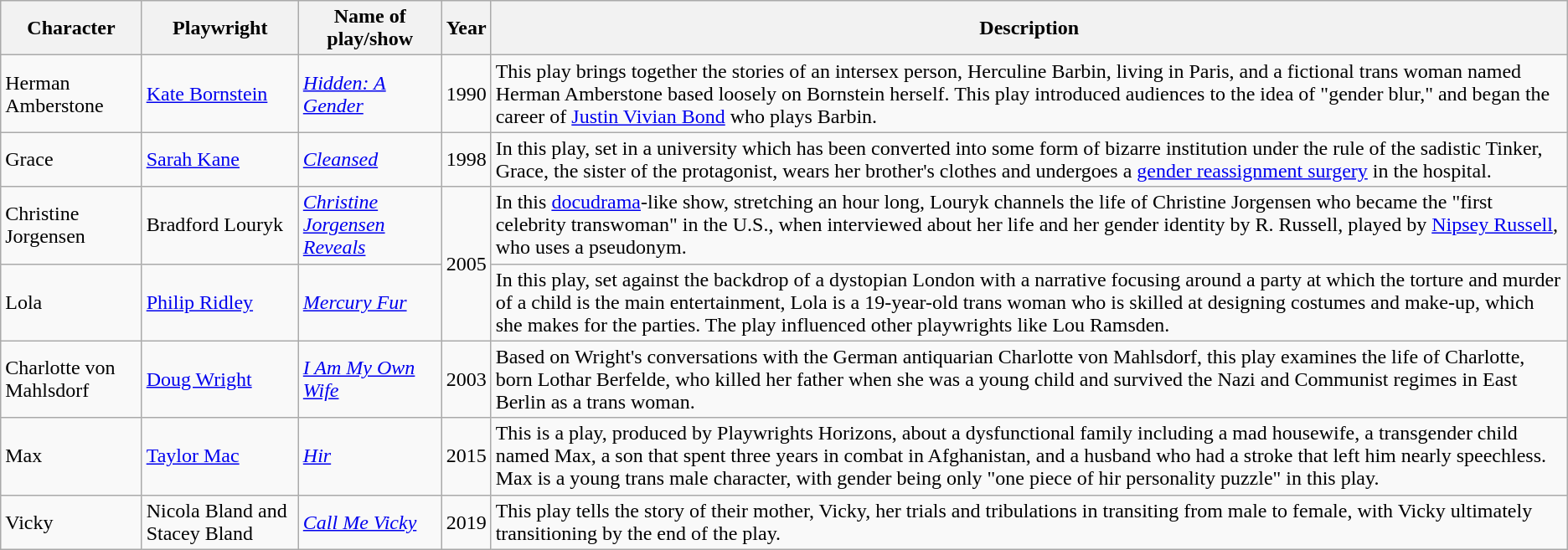<table class="wikitable plainrowheaders sortable collapsible">
<tr>
<th width=>Character</th>
<th width=>Playwright</th>
<th width=>Name of play/show</th>
<th width=>Year</th>
<th width=>Description</th>
</tr>
<tr>
<td>Herman Amberstone</td>
<td><a href='#'>Kate Bornstein</a></td>
<td><em><a href='#'>Hidden: A Gender</a></em></td>
<td>1990</td>
<td>This play brings together the stories of an intersex person, Herculine Barbin, living in Paris, and a fictional trans woman named Herman Amberstone based loosely on Bornstein herself. This play introduced audiences to the idea of "gender blur," and began the career of <a href='#'>Justin Vivian Bond</a> who plays Barbin.</td>
</tr>
<tr>
<td>Grace</td>
<td><a href='#'>Sarah Kane</a></td>
<td><em><a href='#'>Cleansed</a></em></td>
<td>1998</td>
<td>In this play, set in a university which has been converted into some form of bizarre institution under the rule of the sadistic Tinker, Grace, the sister of the protagonist, wears her brother's clothes and undergoes a <a href='#'>gender reassignment surgery</a> in the hospital.</td>
</tr>
<tr>
<td>Christine Jorgensen</td>
<td>Bradford Louryk</td>
<td><em><a href='#'>Christine Jorgensen Reveals</a></em></td>
<td rowspan="2">2005</td>
<td>In this <a href='#'>docudrama</a>-like show, stretching an hour long, Louryk channels the life of Christine Jorgensen who became the "first celebrity transwoman" in the U.S., when interviewed about her life and her gender identity by R. Russell, played by <a href='#'>Nipsey Russell</a>, who uses a pseudonym.</td>
</tr>
<tr>
<td>Lola</td>
<td><a href='#'>Philip Ridley</a></td>
<td><em><a href='#'>Mercury Fur</a></em></td>
<td>In this play, set against the backdrop of a dystopian London with a narrative focusing around a party at which the torture and murder of a child is the main entertainment, Lola is a 19-year-old trans woman who is skilled at designing costumes and make-up, which she makes for the parties. The play influenced other playwrights like Lou Ramsden.</td>
</tr>
<tr>
<td>Charlotte von Mahlsdorf</td>
<td><a href='#'>Doug Wright</a></td>
<td><em><a href='#'>I Am My Own Wife</a></em></td>
<td>2003</td>
<td>Based on Wright's conversations with the German antiquarian Charlotte von Mahlsdorf, this play examines the life of Charlotte, born Lothar Berfelde, who killed her father when she was a young child and survived the Nazi and Communist regimes in East Berlin as a trans woman.</td>
</tr>
<tr>
<td>Max</td>
<td><a href='#'>Taylor Mac</a></td>
<td><em><a href='#'>Hir</a></em></td>
<td>2015</td>
<td>This is a play, produced by Playwrights Horizons, about a dysfunctional family including a mad housewife, a transgender child named Max, a son that spent three years in combat in Afghanistan, and a husband who had a stroke that left him nearly speechless. Max is a young trans male character, with gender being only "one piece of hir personality puzzle" in this play.</td>
</tr>
<tr>
<td>Vicky</td>
<td>Nicola Bland and Stacey Bland</td>
<td><em><a href='#'>Call Me Vicky</a></em></td>
<td>2019</td>
<td>This play tells the story of their mother, Vicky, her trials and tribulations in transiting from male to female, with Vicky ultimately transitioning by the end of the play.</td>
</tr>
</table>
